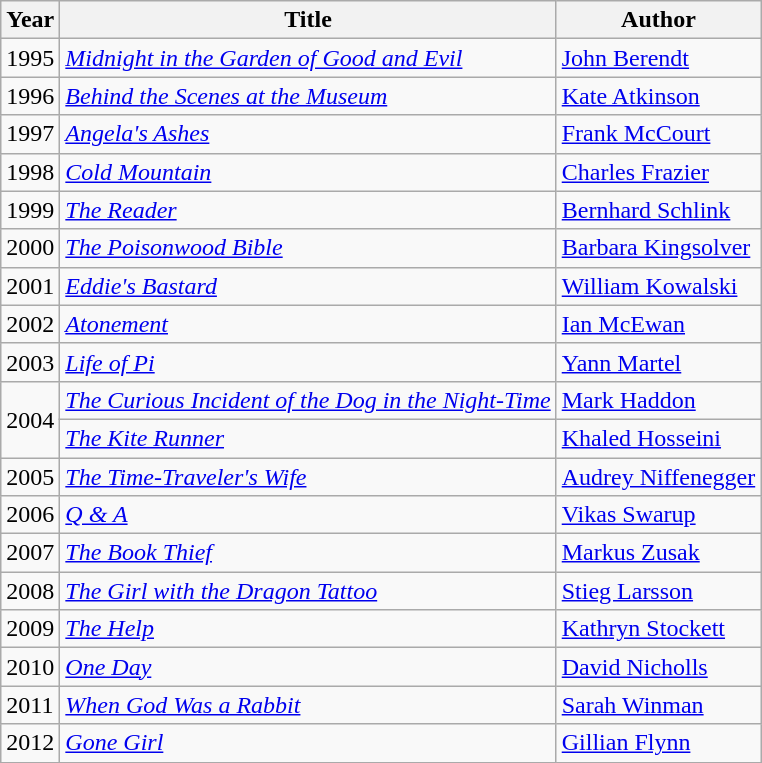<table class=wikitable>
<tr>
<th>Year</th>
<th>Title</th>
<th>Author</th>
</tr>
<tr>
<td>1995</td>
<td><em><a href='#'>Midnight in the Garden of Good and Evil</a></em></td>
<td><a href='#'>John Berendt</a></td>
</tr>
<tr>
<td>1996</td>
<td><em><a href='#'>Behind the Scenes at the Museum</a></em></td>
<td><a href='#'>Kate Atkinson</a></td>
</tr>
<tr>
<td>1997</td>
<td><em><a href='#'>Angela's Ashes</a></em></td>
<td><a href='#'>Frank McCourt</a></td>
</tr>
<tr>
<td>1998</td>
<td><em><a href='#'>Cold Mountain</a></em></td>
<td><a href='#'>Charles Frazier</a></td>
</tr>
<tr>
<td>1999</td>
<td><em><a href='#'>The Reader</a></em></td>
<td><a href='#'>Bernhard Schlink</a></td>
</tr>
<tr>
<td>2000</td>
<td><em><a href='#'>The Poisonwood Bible</a></em></td>
<td><a href='#'>Barbara Kingsolver</a></td>
</tr>
<tr>
<td>2001</td>
<td><em><a href='#'>Eddie's Bastard</a></em></td>
<td><a href='#'>William Kowalski</a></td>
</tr>
<tr>
<td>2002</td>
<td><em><a href='#'>Atonement</a></em></td>
<td><a href='#'>Ian McEwan</a></td>
</tr>
<tr>
<td>2003</td>
<td><em><a href='#'>Life of Pi</a></em></td>
<td><a href='#'>Yann Martel</a></td>
</tr>
<tr>
<td rowspan=2>2004</td>
<td><em><a href='#'>The Curious Incident of the Dog in the Night-Time</a></em></td>
<td><a href='#'>Mark Haddon</a></td>
</tr>
<tr>
<td><em><a href='#'>The Kite Runner</a></em></td>
<td><a href='#'>Khaled Hosseini</a></td>
</tr>
<tr>
<td>2005</td>
<td><em><a href='#'>The Time-Traveler's Wife</a></em></td>
<td><a href='#'>Audrey Niffenegger</a></td>
</tr>
<tr>
<td>2006</td>
<td><em><a href='#'>Q & A</a></em></td>
<td><a href='#'>Vikas Swarup</a></td>
</tr>
<tr>
<td>2007</td>
<td><em><a href='#'>The Book Thief</a></em></td>
<td><a href='#'>Markus Zusak</a></td>
</tr>
<tr>
<td>2008</td>
<td><em><a href='#'>The Girl with the Dragon Tattoo</a></em></td>
<td><a href='#'>Stieg Larsson</a></td>
</tr>
<tr>
<td>2009</td>
<td><em><a href='#'>The Help</a></em></td>
<td><a href='#'>Kathryn Stockett</a></td>
</tr>
<tr>
<td>2010</td>
<td><em><a href='#'>One Day</a></em></td>
<td><a href='#'>David Nicholls</a></td>
</tr>
<tr>
<td>2011</td>
<td><em><a href='#'>When God Was a Rabbit</a></em></td>
<td><a href='#'>Sarah Winman</a></td>
</tr>
<tr>
<td>2012</td>
<td><em><a href='#'>Gone Girl</a></em></td>
<td><a href='#'>Gillian Flynn</a></td>
</tr>
<tr>
</tr>
</table>
